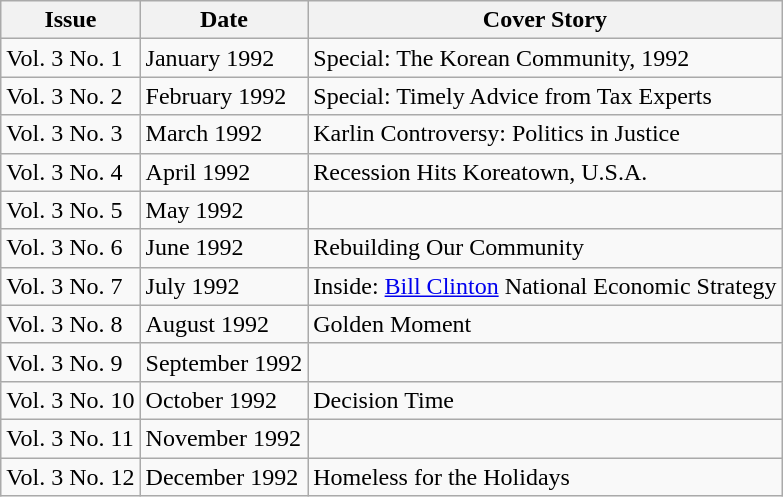<table class="wikitable">
<tr>
<th>Issue</th>
<th>Date</th>
<th>Cover Story</th>
</tr>
<tr>
<td>Vol. 3 No. 1</td>
<td>January 1992</td>
<td>Special: The Korean Community, 1992</td>
</tr>
<tr>
<td>Vol. 3 No. 2</td>
<td>February 1992</td>
<td>Special: Timely Advice from Tax Experts</td>
</tr>
<tr>
<td>Vol. 3 No. 3</td>
<td>March 1992</td>
<td>Karlin Controversy: Politics in Justice</td>
</tr>
<tr>
<td>Vol. 3 No. 4</td>
<td>April 1992</td>
<td>Recession Hits Koreatown, U.S.A.</td>
</tr>
<tr>
<td>Vol. 3 No. 5</td>
<td>May 1992</td>
<td></td>
</tr>
<tr>
<td>Vol. 3 No. 6</td>
<td>June 1992</td>
<td>Rebuilding Our Community</td>
</tr>
<tr>
<td>Vol. 3 No. 7</td>
<td>July 1992</td>
<td>Inside: <a href='#'>Bill Clinton</a> National Economic Strategy</td>
</tr>
<tr>
<td>Vol. 3 No. 8</td>
<td>August 1992</td>
<td>Golden Moment</td>
</tr>
<tr>
<td>Vol. 3 No. 9</td>
<td>September 1992</td>
<td></td>
</tr>
<tr>
<td>Vol. 3 No. 10</td>
<td>October 1992</td>
<td>Decision Time</td>
</tr>
<tr>
<td>Vol. 3 No. 11</td>
<td>November 1992</td>
<td></td>
</tr>
<tr>
<td>Vol. 3 No. 12</td>
<td>December 1992</td>
<td>Homeless for the Holidays</td>
</tr>
</table>
